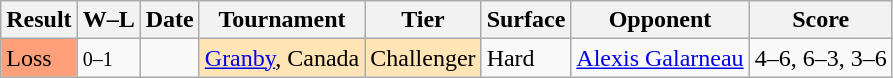<table class="sortable wikitable">
<tr>
<th>Result</th>
<th class="unsortable">W–L</th>
<th>Date</th>
<th>Tournament</th>
<th>Tier</th>
<th>Surface</th>
<th>Opponent</th>
<th class="unsortable">Score</th>
</tr>
<tr>
<td bgcolor=FFA07A>Loss</td>
<td><small>0–1</small></td>
<td><a href='#'></a></td>
<td bgcolor=moccasin><a href='#'>Granby</a>, Canada</td>
<td bgcolor=moccasin>Challenger</td>
<td>Hard</td>
<td> <a href='#'>Alexis Galarneau</a></td>
<td>4–6, 6–3, 3–6</td>
</tr>
</table>
